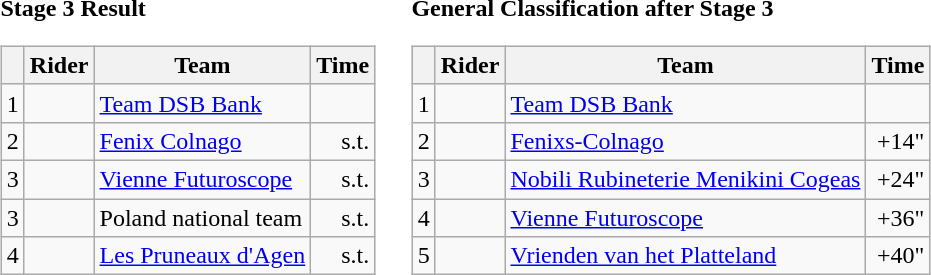<table>
<tr>
<td><strong>Stage 3 Result</strong><br><table class="wikitable">
<tr>
<th></th>
<th>Rider</th>
<th>Team</th>
<th>Time</th>
</tr>
<tr>
<td>1</td>
<td><strong></strong></td>
<td><a href='#'>Team DSB Bank</a></td>
<td align=right></td>
</tr>
<tr>
<td>2</td>
<td></td>
<td><a href='#'>Fenix Colnago</a></td>
<td align=right>s.t.</td>
</tr>
<tr>
<td>3</td>
<td></td>
<td><a href='#'>Vienne Futuroscope</a></td>
<td align=right>s.t.</td>
</tr>
<tr>
<td>3</td>
<td></td>
<td>Poland national team</td>
<td align=right>s.t.</td>
</tr>
<tr>
<td>4</td>
<td></td>
<td><a href='#'>Les Pruneaux d'Agen</a></td>
<td align=right>s.t.</td>
</tr>
</table>
</td>
<td></td>
<td><strong>General Classification after Stage 3</strong><br><table class="wikitable">
<tr>
<th></th>
<th>Rider</th>
<th>Team</th>
<th>Time</th>
</tr>
<tr>
<td>1</td>
<td><strong></strong></td>
<td><a href='#'>Team DSB Bank</a></td>
<td align="right"></td>
</tr>
<tr>
<td>2</td>
<td></td>
<td><a href='#'>Fenixs-Colnago</a></td>
<td align="right">+14"</td>
</tr>
<tr>
<td>3</td>
<td></td>
<td><a href='#'>Nobili Rubineterie Menikini Cogeas</a></td>
<td align="right">+24"</td>
</tr>
<tr>
<td>4</td>
<td></td>
<td><a href='#'>Vienne Futuroscope</a></td>
<td align="right">+36"</td>
</tr>
<tr>
<td>5</td>
<td></td>
<td><a href='#'>Vrienden van het Platteland</a></td>
<td align="right">+40"</td>
</tr>
</table>
</td>
</tr>
</table>
